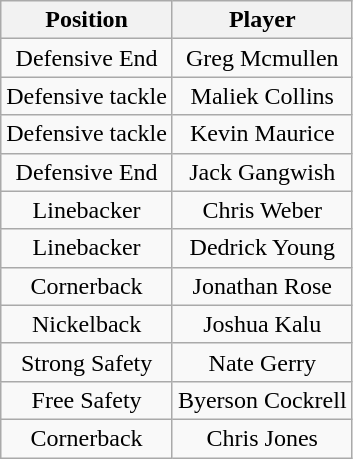<table class="wikitable" style="text-align: center;">
<tr>
<th>Position</th>
<th>Player</th>
</tr>
<tr>
<td>Defensive End</td>
<td>Greg Mcmullen</td>
</tr>
<tr>
<td>Defensive tackle</td>
<td>Maliek Collins</td>
</tr>
<tr>
<td>Defensive tackle</td>
<td>Kevin Maurice</td>
</tr>
<tr>
<td>Defensive End</td>
<td>Jack Gangwish</td>
</tr>
<tr>
<td>Linebacker</td>
<td>Chris Weber</td>
</tr>
<tr>
<td>Linebacker</td>
<td>Dedrick Young</td>
</tr>
<tr>
<td>Cornerback</td>
<td>Jonathan Rose</td>
</tr>
<tr>
<td>Nickelback</td>
<td>Joshua Kalu</td>
</tr>
<tr>
<td>Strong Safety</td>
<td>Nate Gerry</td>
</tr>
<tr>
<td>Free Safety</td>
<td>Byerson Cockrell</td>
</tr>
<tr>
<td>Cornerback</td>
<td>Chris Jones</td>
</tr>
</table>
